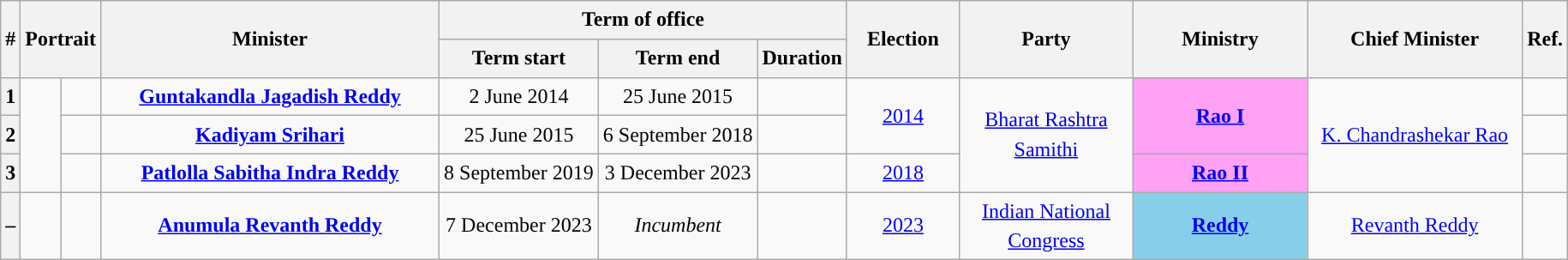<table class="wikitable" style="line-height:1.4em; text-align:center">
<tr>
<th rowspan=2>#</th>
<th rowspan=2 colspan="2">Portrait</th>
<th rowspan=2 style="width:16em">Minister<br></th>
<th colspan="3">Term of office</th>
<th rowspan=2 style="width:5em">Election<br></th>
<th rowspan=2 style="width:8em">Party</th>
<th rowspan=2 style="width:8em">Ministry</th>
<th rowspan=2 style="width:10em">Chief Minister</th>
<th rowspan=2>Ref.</th>
</tr>
<tr>
<th>Term start</th>
<th>Term end</th>
<th>Duration</th>
</tr>
<tr>
<th>1</th>
<td rowspan=3></td>
<td></td>
<td><strong><a href='#'>Guntakandla Jagadish Reddy</a><br></strong></td>
<td>2 June 2014</td>
<td>25 June 2015</td>
<td><strong></strong></td>
<td rowspan=2><a href='#'>2014</a><br></td>
<td rowspan="3"><a href='#'>Bharat Rashtra Samithi</a></td>
<td rowspan=2 bgcolor="#FFA1F4"><strong><a href='#'>Rao I</a></strong></td>
<td rowspan="3"><a href='#'>K. Chandrashekar Rao</a></td>
<td></td>
</tr>
<tr>
<th>2</th>
<td></td>
<td><strong><a href='#'>Kadiyam Srihari</a><br></strong></td>
<td>25 June 2015</td>
<td>6 September 2018</td>
<td><strong></strong></td>
<td></td>
</tr>
<tr>
<th>3</th>
<td></td>
<td><strong><a href='#'>Patlolla Sabitha Indra Reddy</a><br></strong></td>
<td>8 September 2019</td>
<td>3 December 2023</td>
<td><strong></strong></td>
<td><a href='#'>2018</a><br></td>
<td bgcolor="#FFA1F4"><strong><a href='#'>Rao II</a></strong></td>
<td></td>
</tr>
<tr>
<th>–</th>
<td></td>
<td></td>
<td><strong><a href='#'>Anumula Revanth Reddy</a><br></strong></td>
<td>7 December 2023</td>
<td><em>Incumbent</em></td>
<td><strong></strong></td>
<td><a href='#'>2023</a><br></td>
<td><a href='#'>Indian National Congress</a></td>
<td bgcolor="#87CEEB"><strong><a href='#'>Reddy</a></strong></td>
<td><a href='#'>Revanth Reddy</a></td>
<td></td>
</tr>
</table>
